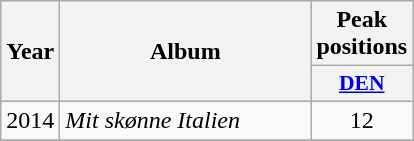<table class="wikitable">
<tr>
<th align="center" rowspan="2" width="10">Year</th>
<th align="center" rowspan="2" width="160">Album</th>
<th align="center" colspan="1" width="20">Peak positions</th>
</tr>
<tr>
<th scope="col" style="width:3em;font-size:90%;"><a href='#'>DEN</a><br></th>
</tr>
<tr>
<td style="text-align:center;">2014</td>
<td><em>Mit skønne Italien</em></td>
<td style="text-align:center;">12</td>
</tr>
<tr>
</tr>
</table>
